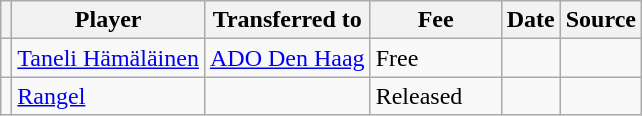<table class="wikitable plainrowheaders sortable">
<tr>
<th></th>
<th scope="col">Player</th>
<th>Transferred to</th>
<th style="width: 80px;">Fee</th>
<th scope="col">Date</th>
<th scope="col">Source</th>
</tr>
<tr>
<td align="center"></td>
<td> <a href='#'>Taneli Hämäläinen</a></td>
<td> <a href='#'>ADO Den Haag</a></td>
<td>Free</td>
<td></td>
<td></td>
</tr>
<tr>
<td align="center"></td>
<td> <a href='#'>Rangel</a></td>
<td></td>
<td>Released</td>
<td></td>
<td></td>
</tr>
</table>
